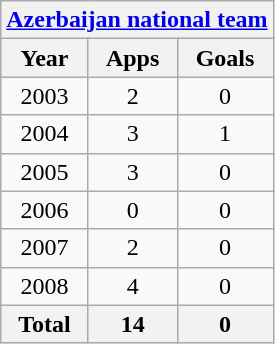<table class="wikitable" style="text-align:center">
<tr>
<th colspan=3><a href='#'>Azerbaijan national team</a></th>
</tr>
<tr>
<th>Year</th>
<th>Apps</th>
<th>Goals</th>
</tr>
<tr>
<td>2003</td>
<td>2</td>
<td>0</td>
</tr>
<tr>
<td>2004</td>
<td>3</td>
<td>1</td>
</tr>
<tr>
<td>2005</td>
<td>3</td>
<td>0</td>
</tr>
<tr>
<td>2006</td>
<td>0</td>
<td>0</td>
</tr>
<tr>
<td>2007</td>
<td>2</td>
<td>0</td>
</tr>
<tr>
<td>2008</td>
<td>4</td>
<td>0</td>
</tr>
<tr>
<th>Total</th>
<th>14</th>
<th>0</th>
</tr>
</table>
